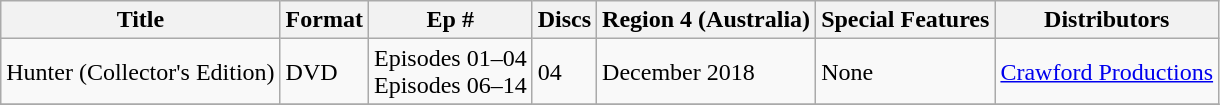<table class="wikitable">
<tr>
<th>Title</th>
<th>Format</th>
<th>Ep #</th>
<th>Discs</th>
<th>Region 4 (Australia)</th>
<th>Special Features</th>
<th>Distributors</th>
</tr>
<tr>
<td>Hunter (Collector's Edition)</td>
<td>DVD</td>
<td style="text-align:center;">Episodes 01–04<br>Episodes 06–14</td>
<td>04</td>
<td>December 2018</td>
<td>None</td>
<td><a href='#'>Crawford Productions</a></td>
</tr>
<tr>
</tr>
</table>
